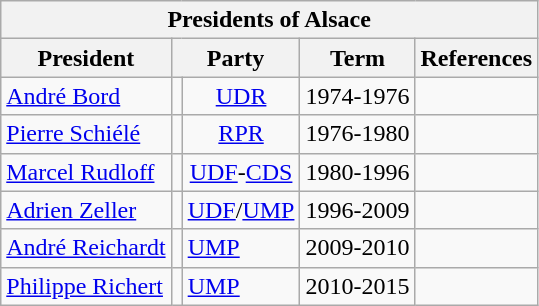<table class="wikitable">
<tr>
<th colspan="5">Presidents of Alsace</th>
</tr>
<tr>
<th>President</th>
<th colspan="2">Party</th>
<th>Term</th>
<th>References</th>
</tr>
<tr>
<td><a href='#'>André Bord</a></td>
<td></td>
<td style="text-align:center"><a href='#'>UDR</a></td>
<td>1974-1976</td>
<td></td>
</tr>
<tr>
<td><a href='#'>Pierre Schiélé</a></td>
<td></td>
<td style="text-align:center"><a href='#'>RPR</a></td>
<td>1976-1980</td>
<td></td>
</tr>
<tr>
<td><a href='#'>Marcel Rudloff</a></td>
<td></td>
<td style="text-align:center"><a href='#'>UDF</a>-<a href='#'>CDS</a></td>
<td>1980-1996</td>
<td></td>
</tr>
<tr>
<td><a href='#'>Adrien Zeller</a></td>
<td></td>
<td style="text-align:center"><a href='#'>UDF</a>/<a href='#'>UMP</a></td>
<td>1996-2009</td>
<td></td>
</tr>
<tr>
<td><a href='#'>André Reichardt</a></td>
<td></td>
<td><a href='#'>UMP</a></td>
<td>2009-2010</td>
<td></td>
</tr>
<tr>
<td><a href='#'>Philippe Richert</a></td>
<td></td>
<td><a href='#'>UMP</a></td>
<td>2010-2015</td>
<td></td>
</tr>
</table>
